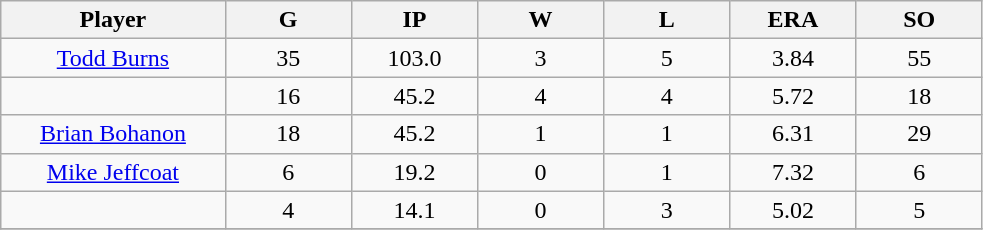<table class="wikitable sortable">
<tr>
<th bgcolor="#DDDDFF" width="16%">Player</th>
<th bgcolor="#DDDDFF" width="9%">G</th>
<th bgcolor="#DDDDFF" width="9%">IP</th>
<th bgcolor="#DDDDFF" width="9%">W</th>
<th bgcolor="#DDDDFF" width="9%">L</th>
<th bgcolor="#DDDDFF" width="9%">ERA</th>
<th bgcolor="#DDDDFF" width="9%">SO</th>
</tr>
<tr align="center">
<td><a href='#'>Todd Burns</a></td>
<td>35</td>
<td>103.0</td>
<td>3</td>
<td>5</td>
<td>3.84</td>
<td>55</td>
</tr>
<tr align=center>
<td></td>
<td>16</td>
<td>45.2</td>
<td>4</td>
<td>4</td>
<td>5.72</td>
<td>18</td>
</tr>
<tr align="center">
<td><a href='#'>Brian Bohanon</a></td>
<td>18</td>
<td>45.2</td>
<td>1</td>
<td>1</td>
<td>6.31</td>
<td>29</td>
</tr>
<tr align=center>
<td><a href='#'>Mike Jeffcoat</a></td>
<td>6</td>
<td>19.2</td>
<td>0</td>
<td>1</td>
<td>7.32</td>
<td>6</td>
</tr>
<tr align=center>
<td></td>
<td>4</td>
<td>14.1</td>
<td>0</td>
<td>3</td>
<td>5.02</td>
<td>5</td>
</tr>
<tr align="center">
</tr>
</table>
